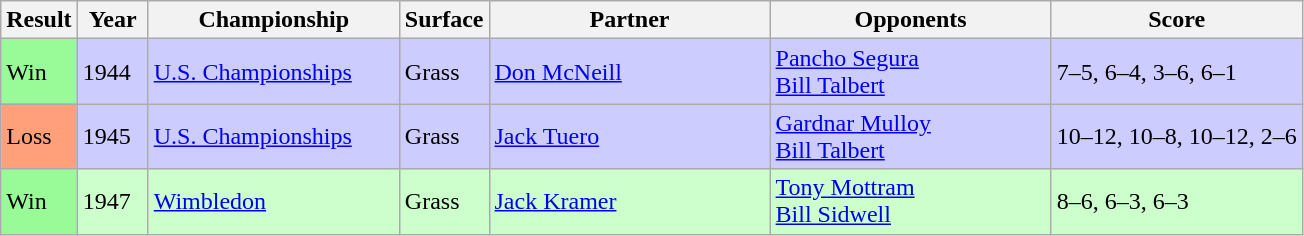<table class="sortable wikitable">
<tr>
<th style="width:40px">Result</th>
<th style="width:40px">Year</th>
<th style="width:160px">Championship</th>
<th style="width:50px">Surface</th>
<th style="width:180px">Partner</th>
<th style="width:180px">Opponents</th>
<th style="width:160px" class="unsortable">Score</th>
</tr>
<tr style="background:#ccf;">
<td style="background:#98fb98;">Win</td>
<td>1944</td>
<td><a href='#'>U.S. Championships</a></td>
<td>Grass</td>
<td> <a href='#'>Don McNeill</a></td>
<td> <a href='#'>Pancho Segura</a> <br>  <a href='#'>Bill Talbert</a></td>
<td>7–5, 6–4, 3–6, 6–1</td>
</tr>
<tr style="background:#ccf;">
<td style="background:#ffa07a;">Loss</td>
<td>1945</td>
<td><a href='#'>U.S. Championships</a></td>
<td>Grass</td>
<td> <a href='#'>Jack Tuero</a></td>
<td> <a href='#'>Gardnar Mulloy</a> <br>  <a href='#'>Bill Talbert</a></td>
<td>10–12, 10–8, 10–12, 2–6</td>
</tr>
<tr style="background:#cfc;">
<td style="background:#98fb98;">Win</td>
<td>1947</td>
<td><a href='#'>Wimbledon</a></td>
<td>Grass</td>
<td> <a href='#'>Jack Kramer</a></td>
<td> <a href='#'>Tony Mottram</a> <br>  <a href='#'>Bill Sidwell</a></td>
<td>8–6, 6–3, 6–3</td>
</tr>
</table>
